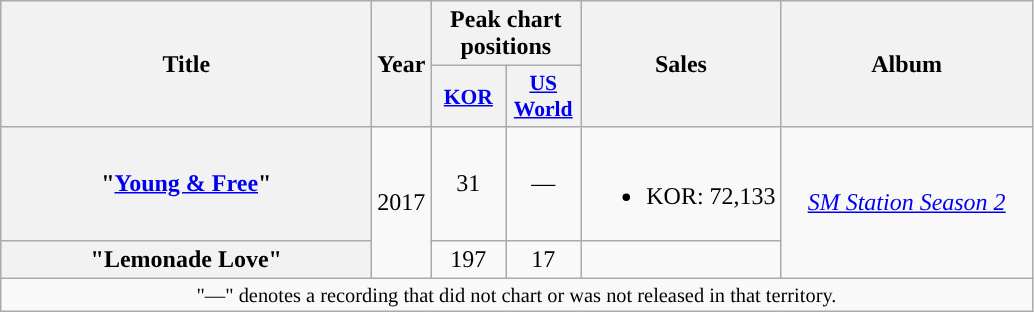<table class="wikitable plainrowheaders" style="text-align:center;">
<tr>
<th scope="col" rowspan="2" style="width:15em;">Title</th>
<th scope="col" rowspan="2">Year</th>
<th scope="col" colspan="2">Peak chart positions</th>
<th scope="col" rowspan="2">Sales</th>
<th scope="col" rowspan="2" style="width:10em">Album</th>
</tr>
<tr>
<th style="width:3em;font-size:90%"><a href='#'>KOR</a><br></th>
<th style="width:3em;font-size:90%"><a href='#'>US<br>World</a><br></th>
</tr>
<tr>
<th scope="row">"<a href='#'>Young & Free</a>"<br></th>
<td rowspan="2">2017</td>
<td>31</td>
<td>—</td>
<td><br><ul><li>KOR: 72,133</li></ul></td>
<td rowspan="2"><em><a href='#'>SM Station Season 2</a></em></td>
</tr>
<tr>
<th scope="row">"Lemonade Love"<br></th>
<td>197</td>
<td>17</td>
<td></td>
</tr>
<tr>
<td colspan="6" style="font-size:85%">"—" denotes a recording that did not chart or was not released in that territory.</td>
</tr>
</table>
